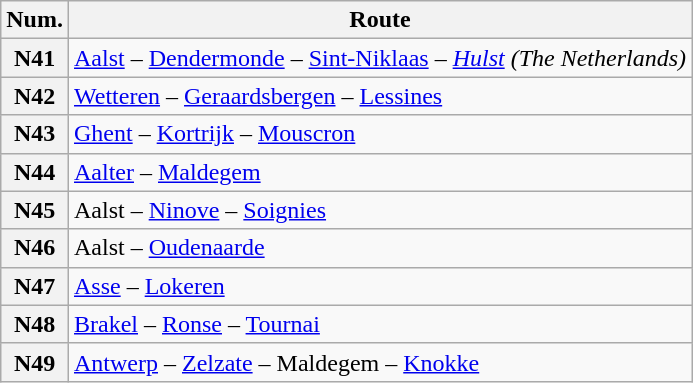<table class="wikitable alternance">
<tr>
<th><abbr>Num.</abbr></th>
<th>Route</th>
</tr>
<tr>
<th>N41</th>
<td><a href='#'>Aalst</a> – <a href='#'>Dendermonde</a> – <a href='#'>Sint-Niklaas</a> – <em><a href='#'>Hulst</a> (The Netherlands)</em></td>
</tr>
<tr>
<th>N42</th>
<td><a href='#'>Wetteren</a> – <a href='#'>Geraardsbergen</a> – <a href='#'>Lessines</a></td>
</tr>
<tr>
<th>N43</th>
<td><a href='#'>Ghent</a> – <a href='#'>Kortrijk</a> – <a href='#'>Mouscron</a></td>
</tr>
<tr>
<th>N44</th>
<td><a href='#'>Aalter</a> – <a href='#'>Maldegem</a></td>
</tr>
<tr>
<th>N45</th>
<td>Aalst – <a href='#'>Ninove</a> – <a href='#'>Soignies</a></td>
</tr>
<tr>
<th>N46</th>
<td>Aalst – <a href='#'>Oudenaarde</a></td>
</tr>
<tr>
<th>N47</th>
<td><a href='#'>Asse</a> – <a href='#'>Lokeren</a></td>
</tr>
<tr>
<th>N48</th>
<td><a href='#'>Brakel</a> – <a href='#'>Ronse</a> – <a href='#'>Tournai</a></td>
</tr>
<tr>
<th>N49</th>
<td><a href='#'>Antwerp</a> – <a href='#'>Zelzate</a> – Maldegem – <a href='#'>Knokke</a></td>
</tr>
</table>
